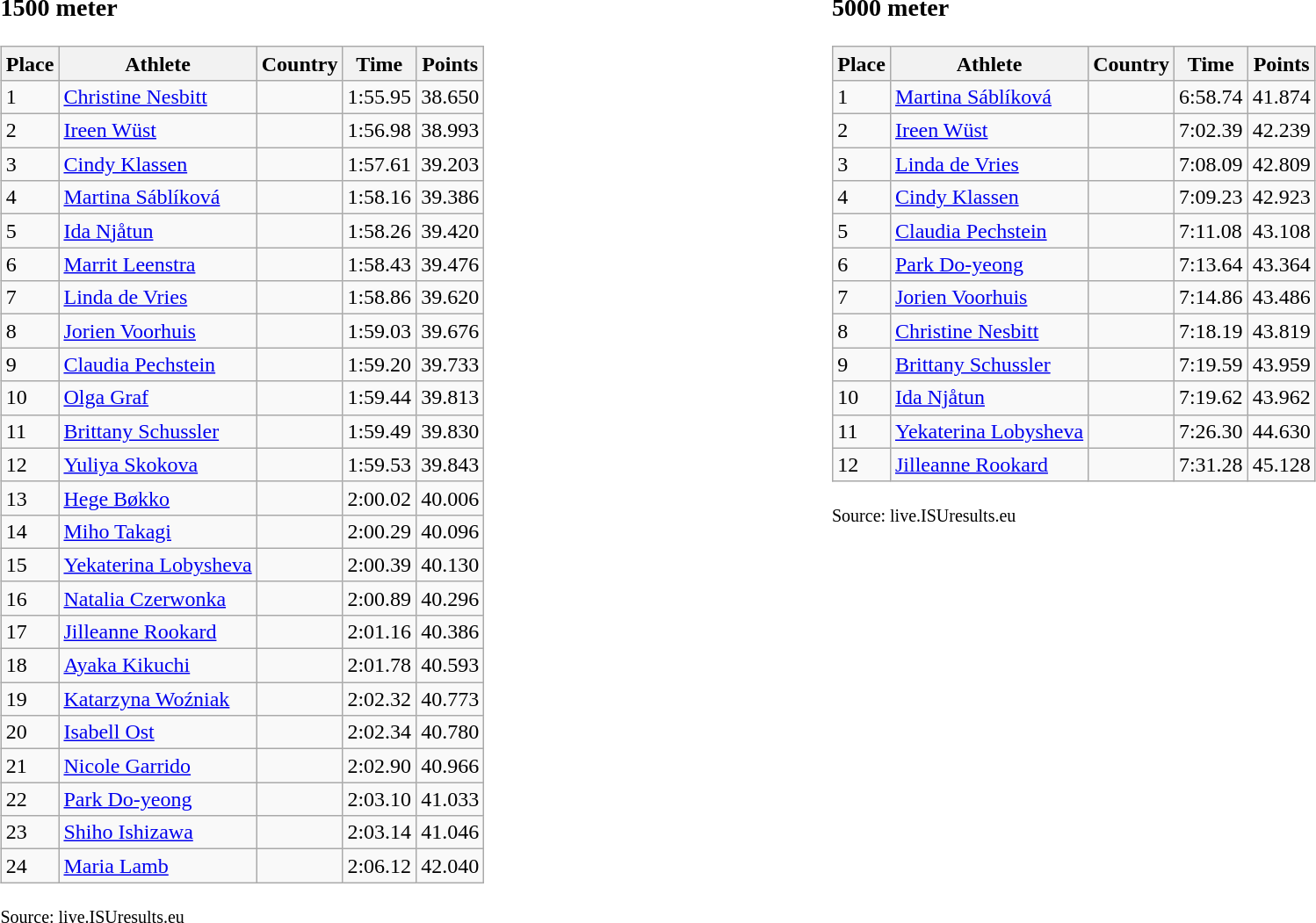<table width=100%>
<tr>
<td width=50% align=left valign=top><br><h3>1500 meter</h3><table class="wikitable" border="1">
<tr>
<th>Place</th>
<th>Athlete</th>
<th>Country</th>
<th>Time</th>
<th>Points</th>
</tr>
<tr>
<td>1</td>
<td><a href='#'>Christine Nesbitt</a></td>
<td></td>
<td>1:55.95</td>
<td>38.650</td>
</tr>
<tr>
<td>2</td>
<td><a href='#'>Ireen Wüst</a></td>
<td></td>
<td>1:56.98</td>
<td>38.993</td>
</tr>
<tr>
<td>3</td>
<td><a href='#'>Cindy Klassen</a></td>
<td></td>
<td>1:57.61</td>
<td>39.203</td>
</tr>
<tr>
<td>4</td>
<td><a href='#'>Martina Sáblíková</a></td>
<td></td>
<td>1:58.16</td>
<td>39.386</td>
</tr>
<tr>
<td>5</td>
<td><a href='#'>Ida Njåtun</a></td>
<td></td>
<td>1:58.26</td>
<td>39.420</td>
</tr>
<tr>
<td>6</td>
<td><a href='#'>Marrit Leenstra</a></td>
<td></td>
<td>1:58.43</td>
<td>39.476</td>
</tr>
<tr>
<td>7</td>
<td><a href='#'>Linda de Vries</a></td>
<td></td>
<td>1:58.86</td>
<td>39.620</td>
</tr>
<tr>
<td>8</td>
<td><a href='#'>Jorien Voorhuis</a></td>
<td></td>
<td>1:59.03</td>
<td>39.676</td>
</tr>
<tr>
<td>9</td>
<td><a href='#'>Claudia Pechstein</a></td>
<td></td>
<td>1:59.20</td>
<td>39.733</td>
</tr>
<tr>
<td>10</td>
<td><a href='#'>Olga Graf</a></td>
<td></td>
<td>1:59.44</td>
<td>39.813</td>
</tr>
<tr>
<td>11</td>
<td><a href='#'>Brittany Schussler</a></td>
<td></td>
<td>1:59.49</td>
<td>39.830</td>
</tr>
<tr>
<td>12</td>
<td><a href='#'>Yuliya Skokova</a></td>
<td></td>
<td>1:59.53</td>
<td>39.843</td>
</tr>
<tr>
<td>13</td>
<td><a href='#'>Hege Bøkko</a></td>
<td></td>
<td>2:00.02</td>
<td>40.006</td>
</tr>
<tr>
<td>14</td>
<td><a href='#'>Miho Takagi</a></td>
<td></td>
<td>2:00.29</td>
<td>40.096</td>
</tr>
<tr>
<td>15</td>
<td><a href='#'>Yekaterina Lobysheva</a></td>
<td></td>
<td>2:00.39</td>
<td>40.130</td>
</tr>
<tr>
<td>16</td>
<td><a href='#'>Natalia Czerwonka</a></td>
<td></td>
<td>2:00.89</td>
<td>40.296</td>
</tr>
<tr>
<td>17</td>
<td><a href='#'>Jilleanne Rookard</a></td>
<td></td>
<td>2:01.16</td>
<td>40.386</td>
</tr>
<tr>
<td>18</td>
<td><a href='#'>Ayaka Kikuchi</a></td>
<td></td>
<td>2:01.78</td>
<td>40.593</td>
</tr>
<tr>
<td>19</td>
<td><a href='#'>Katarzyna Woźniak</a></td>
<td></td>
<td>2:02.32</td>
<td>40.773</td>
</tr>
<tr>
<td>20</td>
<td><a href='#'>Isabell Ost</a></td>
<td></td>
<td>2:02.34</td>
<td>40.780</td>
</tr>
<tr>
<td>21</td>
<td><a href='#'>Nicole Garrido</a></td>
<td></td>
<td>2:02.90</td>
<td>40.966</td>
</tr>
<tr>
<td>22</td>
<td><a href='#'>Park Do-yeong</a></td>
<td></td>
<td>2:03.10</td>
<td>41.033</td>
</tr>
<tr>
<td>23</td>
<td><a href='#'>Shiho Ishizawa</a></td>
<td></td>
<td>2:03.14</td>
<td>41.046</td>
</tr>
<tr>
<td>24</td>
<td><a href='#'>Maria Lamb</a></td>
<td></td>
<td>2:06.12</td>
<td>42.040</td>
</tr>
</table>
<small>Source: live.ISUresults.eu</small></td>
<td width=50% align=left valign=top><br><h3>5000 meter</h3><table class="wikitable" border="1">
<tr>
<th>Place</th>
<th>Athlete</th>
<th>Country</th>
<th>Time</th>
<th>Points</th>
</tr>
<tr>
<td>1</td>
<td><a href='#'>Martina Sáblíková</a></td>
<td></td>
<td>6:58.74</td>
<td>41.874</td>
</tr>
<tr>
<td>2</td>
<td><a href='#'>Ireen Wüst</a></td>
<td></td>
<td>7:02.39</td>
<td>42.239</td>
</tr>
<tr>
<td>3</td>
<td><a href='#'>Linda de Vries</a></td>
<td></td>
<td>7:08.09</td>
<td>42.809</td>
</tr>
<tr>
<td>4</td>
<td><a href='#'>Cindy Klassen</a></td>
<td></td>
<td>7:09.23</td>
<td>42.923</td>
</tr>
<tr>
<td>5</td>
<td><a href='#'>Claudia Pechstein</a></td>
<td></td>
<td>7:11.08</td>
<td>43.108</td>
</tr>
<tr>
<td>6</td>
<td><a href='#'>Park Do-yeong</a></td>
<td></td>
<td>7:13.64</td>
<td>43.364</td>
</tr>
<tr>
<td>7</td>
<td><a href='#'>Jorien Voorhuis</a></td>
<td></td>
<td>7:14.86</td>
<td>43.486</td>
</tr>
<tr>
<td>8</td>
<td><a href='#'>Christine Nesbitt</a></td>
<td></td>
<td>7:18.19</td>
<td>43.819</td>
</tr>
<tr>
<td>9</td>
<td><a href='#'>Brittany Schussler</a></td>
<td></td>
<td>7:19.59</td>
<td>43.959</td>
</tr>
<tr>
<td>10</td>
<td><a href='#'>Ida Njåtun</a></td>
<td></td>
<td>7:19.62</td>
<td>43.962</td>
</tr>
<tr>
<td>11</td>
<td><a href='#'>Yekaterina Lobysheva</a></td>
<td></td>
<td>7:26.30</td>
<td>44.630</td>
</tr>
<tr>
<td>12</td>
<td><a href='#'>Jilleanne Rookard</a></td>
<td></td>
<td>7:31.28</td>
<td>45.128</td>
</tr>
</table>
<small>Source: live.ISUresults.eu</small></td>
</tr>
</table>
